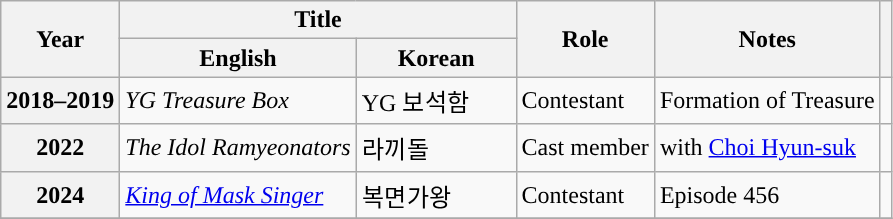<table class="wikitable sortable plainrowheaders">
<tr>
<th scope="col" rowspan="2">Year</th>
<th scope="col" colspan="2">Title</th>
<th scope="col" rowspan="2">Role</th>
<th scope="col" rowspan="2">Notes</th>
<th scope="col" rowspan="2" class="unsortable"></th>
</tr>
<tr>
<th scope="col">English</th>
<th scope="col" style="width:6.2em;">Korean</th>
</tr>
<tr>
<th scope="row">2018–2019</th>
<td><em>YG Treasure Box</em></td>
<td>YG 보석함</td>
<td>Contestant</td>
<td>Formation of Treasure</td>
<td style="text-align:center"></td>
</tr>
<tr>
<th scope="row">2022</th>
<td><em>The Idol Ramyeonators</em></td>
<td>라끼돌</td>
<td>Cast member</td>
<td>with <a href='#'>Choi Hyun-suk</a></td>
<td style="text-align:center"></td>
</tr>
<tr>
<th scope="row">2024</th>
<td><em><a href='#'>King of Mask Singer</a></em></td>
<td>복면가왕</td>
<td>Contestant</td>
<td>Episode 456</td>
<td style="text-align:center"></td>
</tr>
<tr>
</tr>
</table>
